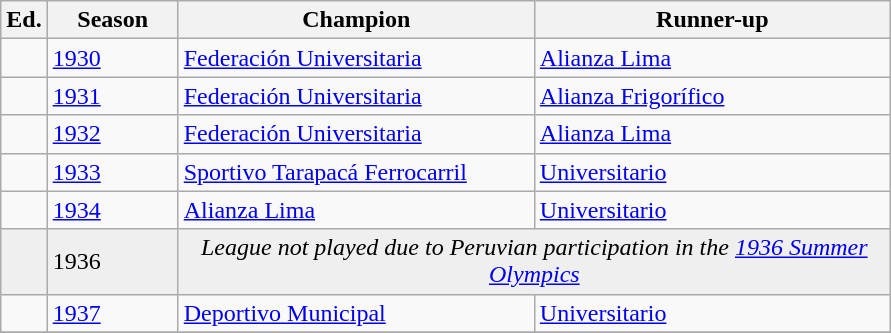<table class="sortable wikitable">
<tr>
<th width=px>Ed.</th>
<th width=80px>Season</th>
<th width=230px>Champion</th>
<th width=230px>Runner-up</th>
</tr>
<tr>
<td></td>
<td><a href='#'>1930</a></td>
<td><a href='#'>Federación Universitaria</a></td>
<td><a href='#'>Alianza Lima</a></td>
</tr>
<tr>
<td></td>
<td><a href='#'>1931</a></td>
<td><a href='#'>Federación Universitaria</a></td>
<td><a href='#'>Alianza Frigorífico</a></td>
</tr>
<tr>
<td></td>
<td><a href='#'>1932</a></td>
<td><a href='#'>Federación Universitaria</a></td>
<td><a href='#'>Alianza Lima</a></td>
</tr>
<tr>
<td></td>
<td><a href='#'>1933</a></td>
<td><a href='#'>Sportivo Tarapacá Ferrocarril</a></td>
<td><a href='#'>Universitario</a></td>
</tr>
<tr>
<td></td>
<td><a href='#'>1934</a></td>
<td><a href='#'>Alianza Lima</a></td>
<td><a href='#'>Universitario</a></td>
</tr>
<tr bgcolor=#efefef>
<td></td>
<td>1936</td>
<td colspan="2" style="text-align:center;"><em>League not played due to Peruvian participation in the <a href='#'>1936 Summer Olympics</a></em></td>
</tr>
<tr>
<td></td>
<td><a href='#'>1937</a></td>
<td><a href='#'>Deportivo Municipal</a></td>
<td><a href='#'>Universitario</a></td>
</tr>
<tr>
</tr>
</table>
